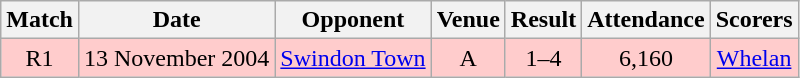<table class="wikitable" style="font-size:100%; text-align:center">
<tr>
<th>Match</th>
<th>Date</th>
<th>Opponent</th>
<th>Venue</th>
<th>Result</th>
<th>Attendance</th>
<th>Scorers</th>
</tr>
<tr style="background: #FFCCCC;">
<td>R1</td>
<td>13 November 2004</td>
<td><a href='#'>Swindon Town</a></td>
<td>A</td>
<td>1–4</td>
<td>6,160</td>
<td><a href='#'>Whelan</a></td>
</tr>
</table>
